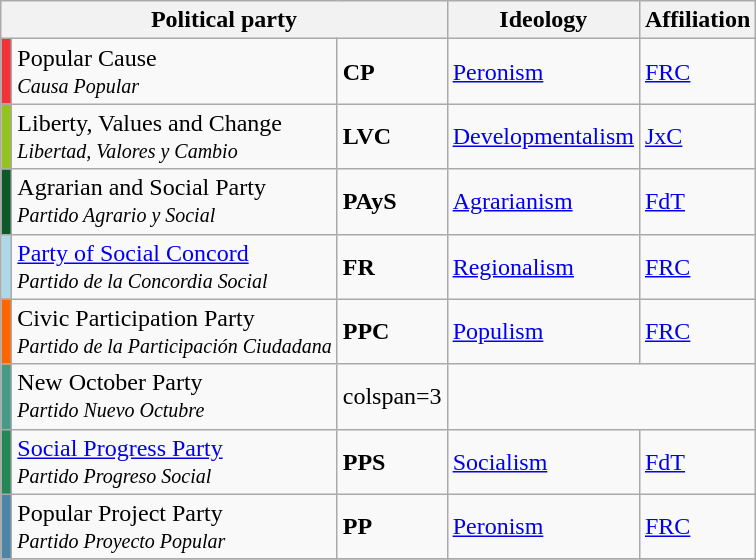<table class="wikitable">
<tr>
<th colspan=3>Political party</th>
<th>Ideology</th>
<th>Affiliation</th>
</tr>
<tr>
<th style="background:#f13239;"></th>
<td>Popular Cause<br><small><em>Causa Popular</em></small></td>
<td><strong>CP</strong></td>
<td><a href='#'>Peronism</a></td>
<td><a href='#'>FRC</a></td>
</tr>
<tr>
<th style="background:#94c221;"></th>
<td>Liberty, Values and Change<br><small><em>Libertad, Valores y Cambio</em></small></td>
<td><strong>LVC</strong></td>
<td><a href='#'>Developmentalism</a></td>
<td><a href='#'>JxC</a></td>
</tr>
<tr>
<th style="background:#0d592a;"></th>
<td>Agrarian and Social Party<br><small><em>Partido Agrario y Social</em></small></td>
<td><strong>PAyS</strong></td>
<td><a href='#'>Agrarianism</a></td>
<td><a href='#'>FdT</a></td>
</tr>
<tr>
<th style="background:#ADD8E6;"></th>
<td><a href='#'>Party of Social Concord</a><br><small><em>Partido de la Concordia Social</em></small></td>
<td><strong>FR</strong></td>
<td><a href='#'>Regionalism</a></td>
<td><a href='#'>FRC</a></td>
</tr>
<tr>
<th style="background:#fe6500;"></th>
<td>Civic Participation Party<br><small><em>Partido de la Participación Ciudadana</em></small></td>
<td><strong>PPC</strong></td>
<td><a href='#'>Populism</a></td>
<td><a href='#'>FRC</a></td>
</tr>
<tr>
<th style="background:#479a88;"></th>
<td>New October Party<br><small><em>Partido Nuevo Octubre</em></small></td>
<td>colspan=3 </td>
</tr>
<tr>
<th style="background:#258756;"></th>
<td><a href='#'>Social Progress Party</a><br><small><em>Partido Progreso Social</em></small></td>
<td><strong>PPS</strong></td>
<td><a href='#'>Socialism</a></td>
<td><a href='#'>FdT</a></td>
</tr>
<tr>
<th style="background:#4e85a6;"></th>
<td>Popular Project Party<br><small><em>Partido Proyecto Popular</em></small></td>
<td><strong>PP</strong></td>
<td><a href='#'>Peronism</a></td>
<td><a href='#'>FRC</a></td>
</tr>
<tr>
</tr>
</table>
